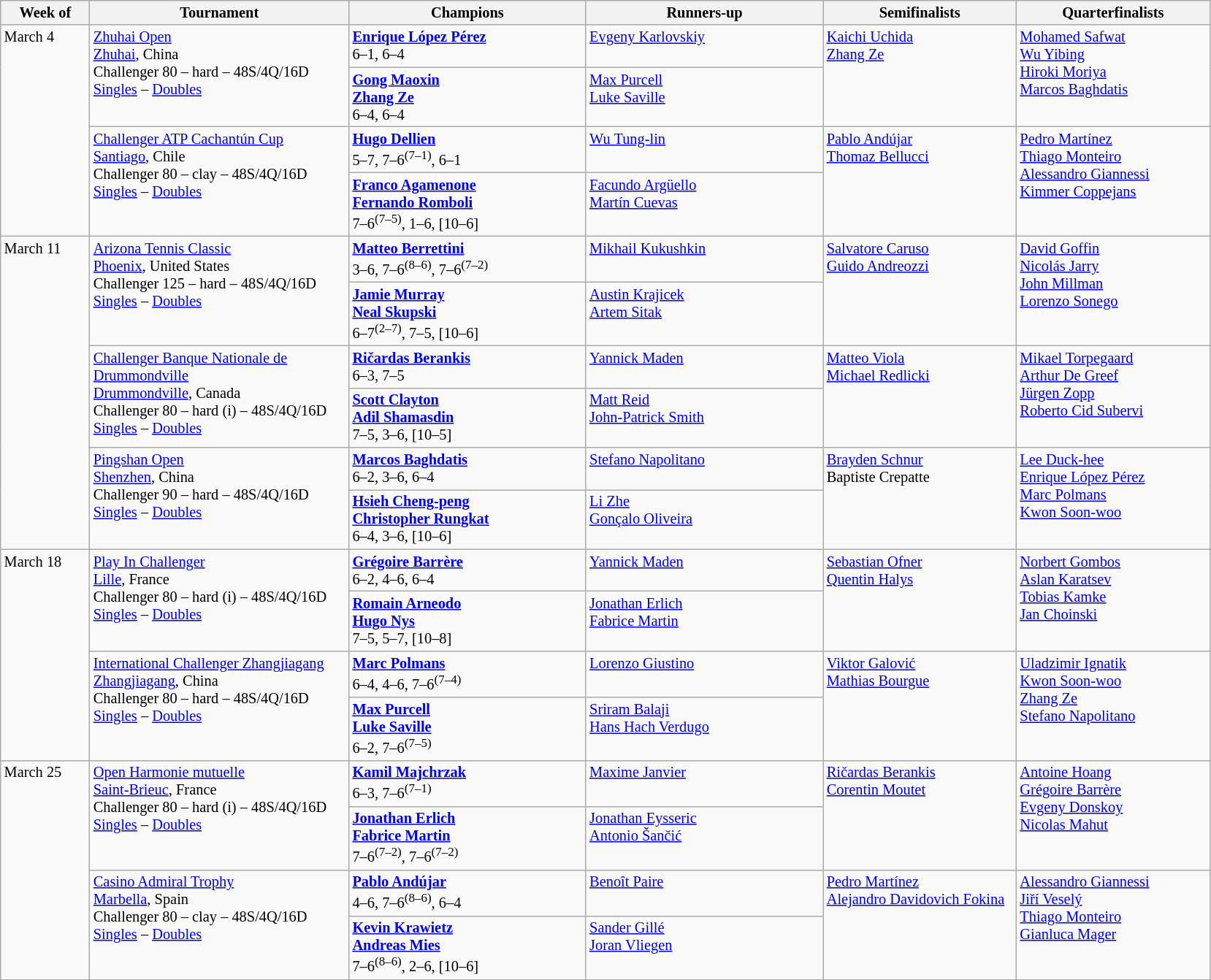<table class="wikitable" style="font-size:85%;">
<tr>
<th width="75">Week of</th>
<th width="230">Tournament</th>
<th width="210">Champions</th>
<th width="210">Runners-up</th>
<th width="170">Semifinalists</th>
<th width="170">Quarterfinalists</th>
</tr>
<tr valign=top>
<td rowspan=4>March 4</td>
<td rowspan=2><a href='#'>Zhuhai Open</a><br><a href='#'>Zhuhai</a>, China <br> Challenger 80 – hard – 48S/4Q/16D<br><a href='#'>Singles</a> – <a href='#'>Doubles</a></td>
<td> <strong><a href='#'>Enrique López Pérez</a></strong><br>6–1, 6–4</td>
<td> <a href='#'>Evgeny Karlovskiy</a></td>
<td rowspan=2> <a href='#'>Kaichi Uchida</a> <br>  <a href='#'>Zhang Ze</a></td>
<td rowspan=2> <a href='#'>Mohamed Safwat</a> <br> <a href='#'>Wu Yibing</a> <br>  <a href='#'>Hiroki Moriya</a> <br>  <a href='#'>Marcos Baghdatis</a></td>
</tr>
<tr valign=top>
<td> <strong><a href='#'>Gong Maoxin</a></strong><br> <strong><a href='#'>Zhang Ze</a></strong><br>6–4, 6–4</td>
<td> <a href='#'>Max Purcell</a><br> <a href='#'>Luke Saville</a></td>
</tr>
<tr valign=top>
<td rowspan=2><a href='#'>Challenger ATP Cachantún Cup</a><br><a href='#'>Santiago</a>, Chile <br> Challenger 80 – clay – 48S/4Q/16D<br><a href='#'>Singles</a> – <a href='#'>Doubles</a></td>
<td> <strong><a href='#'>Hugo Dellien</a></strong><br>5–7, 7–6<sup>(7–1)</sup>, 6–1</td>
<td> <a href='#'>Wu Tung-lin</a></td>
<td rowspan=2> <a href='#'>Pablo Andújar</a> <br>  <a href='#'>Thomaz Bellucci</a></td>
<td rowspan=2> <a href='#'>Pedro Martínez</a> <br> <a href='#'>Thiago Monteiro</a> <br> <a href='#'>Alessandro Giannessi</a> <br>  <a href='#'>Kimmer Coppejans</a></td>
</tr>
<tr valign=top>
<td> <strong><a href='#'>Franco Agamenone</a></strong><br> <strong><a href='#'>Fernando Romboli</a></strong><br>7–6<sup>(7–5)</sup>, 1–6, [10–6]</td>
<td> <a href='#'>Facundo Argüello</a><br> <a href='#'>Martín Cuevas</a></td>
</tr>
<tr valign=top>
<td rowspan=6>March 11</td>
<td rowspan=2><a href='#'>Arizona Tennis Classic</a><br><a href='#'>Phoenix</a>, United States <br> Challenger 125 – hard – 48S/4Q/16D<br><a href='#'>Singles</a> – <a href='#'>Doubles</a></td>
<td> <strong><a href='#'>Matteo Berrettini</a></strong><br>3–6, 7–6<sup>(8–6)</sup>, 7–6<sup>(7–2)</sup></td>
<td> <a href='#'>Mikhail Kukushkin</a></td>
<td rowspan=2> <a href='#'>Salvatore Caruso</a> <br>  <a href='#'>Guido Andreozzi</a></td>
<td rowspan=2> <a href='#'>David Goffin</a> <br> <a href='#'>Nicolás Jarry</a> <br> <a href='#'>John Millman</a> <br>  <a href='#'>Lorenzo Sonego</a></td>
</tr>
<tr valign=top>
<td> <strong><a href='#'>Jamie Murray</a></strong><br> <strong><a href='#'>Neal Skupski</a></strong><br>6–7<sup>(2–7)</sup>, 7–5, [10–6]</td>
<td> <a href='#'>Austin Krajicek</a><br> <a href='#'>Artem Sitak</a></td>
</tr>
<tr valign=top>
<td rowspan=2><a href='#'>Challenger Banque Nationale de Drummondville</a><br><a href='#'>Drummondville</a>, Canada <br> Challenger 80 – hard (i) – 48S/4Q/16D<br><a href='#'>Singles</a> – <a href='#'>Doubles</a></td>
<td> <strong><a href='#'>Ričardas Berankis</a></strong><br>6–3, 7–5</td>
<td> <a href='#'>Yannick Maden</a></td>
<td rowspan=2> <a href='#'>Matteo Viola</a> <br>  <a href='#'>Michael Redlicki</a></td>
<td rowspan=2> <a href='#'>Mikael Torpegaard</a> <br> <a href='#'>Arthur De Greef</a> <br> <a href='#'>Jürgen Zopp</a> <br>  <a href='#'>Roberto Cid Subervi</a></td>
</tr>
<tr valign=top>
<td> <strong><a href='#'>Scott Clayton</a></strong><br> <strong><a href='#'>Adil Shamasdin</a></strong><br>7–5, 3–6, [10–5]</td>
<td> <a href='#'>Matt Reid</a><br> <a href='#'>John-Patrick Smith</a></td>
</tr>
<tr valign=top>
<td rowspan=2><a href='#'>Pingshan Open</a><br><a href='#'>Shenzhen</a>, China <br> Challenger 90 – hard – 48S/4Q/16D<br><a href='#'>Singles</a> – <a href='#'>Doubles</a></td>
<td> <strong><a href='#'>Marcos Baghdatis</a></strong><br>6–2, 3–6, 6–4</td>
<td> <a href='#'>Stefano Napolitano</a></td>
<td rowspan=2> <a href='#'>Brayden Schnur</a> <br>  Baptiste Crepatte</td>
<td rowspan=2> <a href='#'>Lee Duck-hee</a> <br> <a href='#'>Enrique López Pérez</a> <br> <a href='#'>Marc Polmans</a> <br>  <a href='#'>Kwon Soon-woo</a></td>
</tr>
<tr valign=top>
<td> <strong><a href='#'>Hsieh Cheng-peng</a></strong><br> <strong><a href='#'>Christopher Rungkat</a></strong><br>6–4, 3–6, [10–6]</td>
<td> <a href='#'>Li Zhe</a><br> <a href='#'>Gonçalo Oliveira</a></td>
</tr>
<tr valign=top>
<td rowspan=4>March 18</td>
<td rowspan=2><a href='#'>Play In Challenger</a><br><a href='#'>Lille</a>, France <br> Challenger 80 – hard (i) – 48S/4Q/16D<br><a href='#'>Singles</a> – <a href='#'>Doubles</a></td>
<td> <strong><a href='#'>Grégoire Barrère</a></strong><br>6–2, 4–6, 6–4</td>
<td> <a href='#'>Yannick Maden</a></td>
<td rowspan=2> <a href='#'>Sebastian Ofner</a> <br>  <a href='#'>Quentin Halys</a></td>
<td rowspan=2> <a href='#'>Norbert Gombos</a> <br> <a href='#'>Aslan Karatsev</a> <br> <a href='#'>Tobias Kamke</a> <br>  <a href='#'>Jan Choinski</a></td>
</tr>
<tr valign=top>
<td> <strong><a href='#'>Romain Arneodo</a></strong><br> <strong><a href='#'>Hugo Nys</a></strong><br>7–5, 5–7, [10–8]</td>
<td> <a href='#'>Jonathan Erlich</a><br> <a href='#'>Fabrice Martin</a></td>
</tr>
<tr valign=top>
<td rowspan=2><a href='#'>International Challenger Zhangjiagang</a><br><a href='#'>Zhangjiagang</a>, China <br> Challenger 80 – hard – 48S/4Q/16D<br><a href='#'>Singles</a> – <a href='#'>Doubles</a></td>
<td> <strong><a href='#'>Marc Polmans</a></strong><br>6–4, 4–6, 7–6<sup>(7–4)</sup></td>
<td> <a href='#'>Lorenzo Giustino</a></td>
<td rowspan=2> <a href='#'>Viktor Galović</a> <br>  <a href='#'>Mathias Bourgue</a></td>
<td rowspan=2> <a href='#'>Uladzimir Ignatik</a> <br> <a href='#'>Kwon Soon-woo</a> <br> <a href='#'>Zhang Ze</a> <br>  <a href='#'>Stefano Napolitano</a></td>
</tr>
<tr valign=top>
<td> <strong><a href='#'>Max Purcell</a></strong><br> <strong><a href='#'>Luke Saville</a></strong><br>6–2, 7–6<sup>(7–5)</sup></td>
<td> <a href='#'>Sriram Balaji</a><br> <a href='#'>Hans Hach Verdugo</a></td>
</tr>
<tr valign=top>
<td rowspan=4>March 25</td>
<td rowspan=2><a href='#'>Open Harmonie mutuelle</a><br><a href='#'>Saint-Brieuc</a>, France <br> Challenger 80 – hard (i) – 48S/4Q/16D<br><a href='#'>Singles</a> – <a href='#'>Doubles</a></td>
<td> <strong><a href='#'>Kamil Majchrzak</a></strong><br>6–3, 7–6<sup>(7–1)</sup></td>
<td> <a href='#'>Maxime Janvier</a></td>
<td rowspan=2> <a href='#'>Ričardas Berankis</a> <br>  <a href='#'>Corentin Moutet</a></td>
<td rowspan=2> <a href='#'>Antoine Hoang</a> <br> <a href='#'>Grégoire Barrère</a> <br>  <a href='#'>Evgeny Donskoy</a> <br>  <a href='#'>Nicolas Mahut</a></td>
</tr>
<tr valign=top>
<td> <strong><a href='#'>Jonathan Erlich</a></strong><br> <strong><a href='#'>Fabrice Martin</a></strong><br>7–6<sup>(7–2)</sup>, 7–6<sup>(7–2)</sup></td>
<td> <a href='#'>Jonathan Eysseric</a><br> <a href='#'>Antonio Šančić</a></td>
</tr>
<tr valign=top>
<td rowspan=2><a href='#'>Casino Admiral Trophy</a><br><a href='#'>Marbella</a>, Spain <br> Challenger 80 – clay – 48S/4Q/16D<br><a href='#'>Singles</a> – <a href='#'>Doubles</a></td>
<td> <strong><a href='#'>Pablo Andújar</a></strong><br>4–6, 7–6<sup>(8–6)</sup>, 6–4</td>
<td> <a href='#'>Benoît Paire</a></td>
<td rowspan=2> <a href='#'>Pedro Martínez</a> <br>  <a href='#'>Alejandro Davidovich Fokina</a></td>
<td rowspan=2> <a href='#'>Alessandro Giannessi</a> <br> <a href='#'>Jiří Veselý</a> <br> <a href='#'>Thiago Monteiro</a> <br>  <a href='#'>Gianluca Mager</a></td>
</tr>
<tr valign=top>
<td> <strong><a href='#'>Kevin Krawietz</a></strong><br> <strong><a href='#'>Andreas Mies</a></strong><br>7–6<sup>(8–6)</sup>, 2–6, [10–6]</td>
<td> <a href='#'>Sander Gillé</a><br> <a href='#'>Joran Vliegen</a></td>
</tr>
</table>
